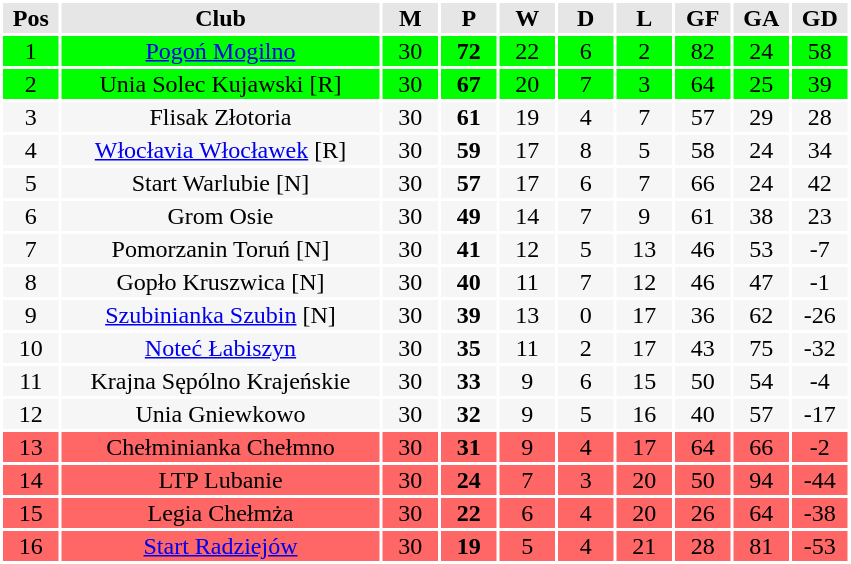<table class="toccolours" style="margin: 0;background:#ffffff;">
<tr bgcolor=#e6e6e6>
<th width=35px>Pos</th>
<th width=210px>Club</th>
<th width=35px>M</th>
<th width=35px>P</th>
<th width=35px>W</th>
<th width=35px>D</th>
<th width=35px>L</th>
<th width=35px>GF</th>
<th width=35px>GA</th>
<th width=35px>GD</th>
</tr>
<tr align=center bgcolor=#00FF00>
<td>1</td>
<td><a href='#'>Pogoń Mogilno</a></td>
<td>30</td>
<td><strong>72</strong></td>
<td>22</td>
<td>6</td>
<td>2</td>
<td>82</td>
<td>24</td>
<td>58</td>
</tr>
<tr align=center bgcolor=#00FF00>
<td>2</td>
<td>Unia Solec Kujawski <span>[R]</span><noinclude></td>
<td>30</td>
<td><strong>67</strong></td>
<td>20</td>
<td>7</td>
<td>3</td>
<td>64</td>
<td>25</td>
<td>39</td>
</tr>
<tr align=center bgcolor=#f6f6f6>
<td>3</td>
<td>Flisak Złotoria</td>
<td>30</td>
<td><strong>61</strong></td>
<td>19</td>
<td>4</td>
<td>7</td>
<td>57</td>
<td>29</td>
<td>28</td>
</tr>
<tr align=center bgcolor=#f6f6f6>
<td>4</td>
<td><a href='#'>Włocłavia Włocławek</a> <span>[R]</span><noinclude></td>
<td>30</td>
<td><strong>59</strong></td>
<td>17</td>
<td>8</td>
<td>5</td>
<td>58</td>
<td>24</td>
<td>34</td>
</tr>
<tr align=center bgcolor=#f6f6f6>
<td>5</td>
<td>Start Warlubie <span>[N]</span><noinclude></td>
<td>30</td>
<td><strong>57</strong></td>
<td>17</td>
<td>6</td>
<td>7</td>
<td>66</td>
<td>24</td>
<td>42</td>
</tr>
<tr align=center bgcolor=#f6f6f6>
<td>6</td>
<td>Grom Osie</td>
<td>30</td>
<td><strong>49</strong></td>
<td>14</td>
<td>7</td>
<td>9</td>
<td>61</td>
<td>38</td>
<td>23</td>
</tr>
<tr align=center bgcolor=#f6f6f6>
<td>7</td>
<td>Pomorzanin Toruń <span>[N]</span><noinclude></td>
<td>30</td>
<td><strong>41</strong></td>
<td>12</td>
<td>5</td>
<td>13</td>
<td>46</td>
<td>53</td>
<td>-7</td>
</tr>
<tr align=center bgcolor=#f6f6f6>
<td>8</td>
<td>Gopło Kruszwica <span>[N]</span><noinclude></td>
<td>30</td>
<td><strong>40</strong></td>
<td>11</td>
<td>7</td>
<td>12</td>
<td>46</td>
<td>47</td>
<td>-1</td>
</tr>
<tr align=center bgcolor=#f6f6f6>
<td>9</td>
<td><a href='#'>Szubinianka Szubin</a> <span>[N]</span><noinclude></td>
<td>30</td>
<td><strong>39</strong></td>
<td>13</td>
<td>0</td>
<td>17</td>
<td>36</td>
<td>62</td>
<td>-26</td>
</tr>
<tr align=center bgcolor=#f6f6f6>
<td>10</td>
<td><a href='#'>Noteć Łabiszyn</a></td>
<td>30</td>
<td><strong>35</strong></td>
<td>11</td>
<td>2</td>
<td>17</td>
<td>43</td>
<td>75</td>
<td>-32</td>
</tr>
<tr align=center bgcolor=#f6f6f6>
<td>11</td>
<td>Krajna Sępólno Krajeńskie</td>
<td>30</td>
<td><strong>33</strong></td>
<td>9</td>
<td>6</td>
<td>15</td>
<td>50</td>
<td>54</td>
<td>-4</td>
</tr>
<tr align=center bgcolor=#f6f6f6>
<td>12</td>
<td>Unia Gniewkowo</td>
<td>30</td>
<td><strong>32</strong></td>
<td>9</td>
<td>5</td>
<td>16</td>
<td>40</td>
<td>57</td>
<td>-17</td>
</tr>
<tr align=center bgcolor=#ff6666>
<td>13</td>
<td>Chełminianka Chełmno</td>
<td>30</td>
<td><strong>31</strong></td>
<td>9</td>
<td>4</td>
<td>17</td>
<td>64</td>
<td>66</td>
<td>-2</td>
</tr>
<tr align=center bgcolor=#ff6666>
<td>14</td>
<td>LTP Lubanie</td>
<td>30</td>
<td><strong>24</strong></td>
<td>7</td>
<td>3</td>
<td>20</td>
<td>50</td>
<td>94</td>
<td>-44</td>
</tr>
<tr align=center bgcolor=#ff6666>
<td>15</td>
<td>Legia Chełmża</td>
<td>30</td>
<td><strong>22</strong></td>
<td>6</td>
<td>4</td>
<td>20</td>
<td>26</td>
<td>64</td>
<td>-38</td>
</tr>
<tr align=center bgcolor=#ff6666>
<td>16</td>
<td><a href='#'>Start Radziejów</a></td>
<td>30</td>
<td><strong>19</strong></td>
<td>5</td>
<td>4</td>
<td>21</td>
<td>28</td>
<td>81</td>
<td>-53</td>
</tr>
</table>
